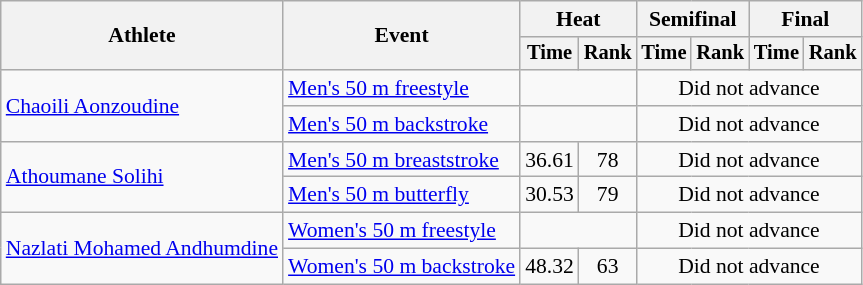<table class=wikitable style="font-size:90%">
<tr>
<th rowspan="2">Athlete</th>
<th rowspan="2">Event</th>
<th colspan="2">Heat</th>
<th colspan="2">Semifinal</th>
<th colspan="2">Final</th>
</tr>
<tr style="font-size:95%">
<th>Time</th>
<th>Rank</th>
<th>Time</th>
<th>Rank</th>
<th>Time</th>
<th>Rank</th>
</tr>
<tr align=center>
<td align=left rowspan=2><a href='#'>Chaoili Aonzoudine</a></td>
<td align=left><a href='#'>Men's 50 m freestyle</a></td>
<td colspan=2></td>
<td colspan=4>Did not advance</td>
</tr>
<tr align=center>
<td align=left><a href='#'>Men's 50 m backstroke</a></td>
<td colspan=2></td>
<td colspan=4>Did not advance</td>
</tr>
<tr align=center>
<td align=left rowspan=2><a href='#'>Athoumane Solihi</a></td>
<td align=left><a href='#'>Men's 50 m breaststroke</a></td>
<td>36.61</td>
<td>78</td>
<td colspan=4>Did not advance</td>
</tr>
<tr align=center>
<td align=left><a href='#'>Men's 50 m butterfly</a></td>
<td>30.53</td>
<td>79</td>
<td colspan=4>Did not advance</td>
</tr>
<tr align=center>
<td align=left rowspan=2><a href='#'>Nazlati Mohamed Andhumdine</a></td>
<td align=left><a href='#'>Women's 50 m freestyle</a></td>
<td colspan=2></td>
<td colspan=4>Did not advance</td>
</tr>
<tr align=center>
<td align=left><a href='#'>Women's 50 m backstroke</a></td>
<td>48.32</td>
<td>63</td>
<td colspan=4>Did not advance</td>
</tr>
</table>
